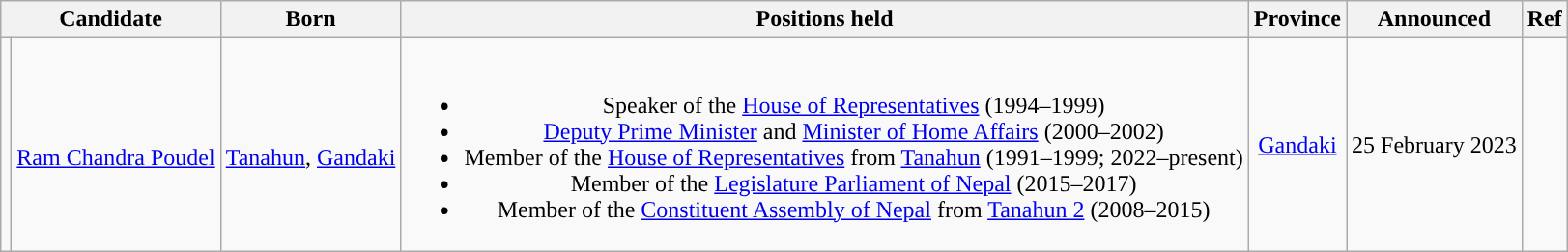<table class="wikitable sortable"  style="text-align:center">
<tr>
<th colspan="2">Candidate</th>
<th>Born</th>
<th>Positions held</th>
<th>Province</th>
<th>Announced</th>
<th class="unsortable">Ref</th>
</tr>
<tr>
<td></td>
<td><br><a href='#'>Ram Chandra Poudel</a></td>
<td><br><a href='#'>Tanahun</a>, <a href='#'>Gandaki</a></td>
<td><br><ul><li>Speaker of the <a href='#'>House of Representatives</a> (1994–1999)</li><li><a href='#'>Deputy Prime Minister</a> and <a href='#'>Minister of Home Affairs</a> (2000–2002)</li><li>Member of the <a href='#'>House of Representatives</a> from <a href='#'>Tanahun</a> (1991–1999; 2022–present)</li><li>Member of the <a href='#'>Legislature Parliament of Nepal</a> (2015–2017)</li><li>Member of the <a href='#'>Constituent Assembly of Nepal</a> from <a href='#'>Tanahun 2</a> (2008–2015)</li></ul></td>
<td><a href='#'>Gandaki</a></td>
<td>25 February 2023</td>
<td></td>
</tr>
</table>
